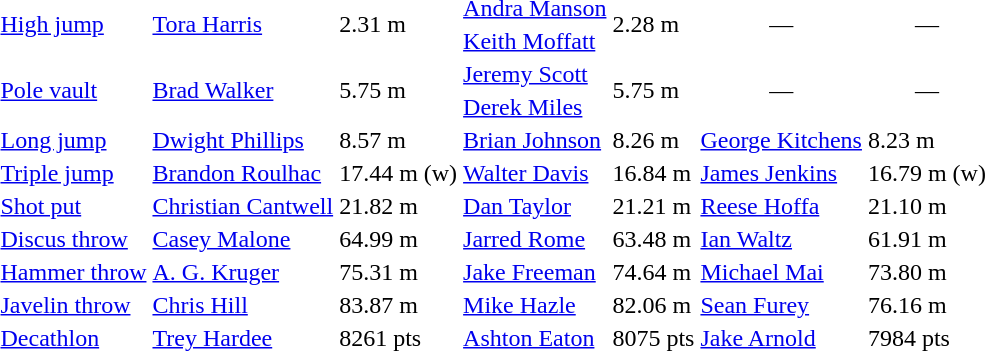<table>
<tr>
<td rowspan=2><a href='#'>High jump</a></td>
<td rowspan=2><a href='#'>Tora Harris</a></td>
<td rowspan=2>2.31 m</td>
<td><a href='#'>Andra Manson</a></td>
<td rowspan=2>2.28 m</td>
<td rowspan=2 align=center>—</td>
<td rowspan=2 align=center>—</td>
</tr>
<tr>
<td><a href='#'>Keith Moffatt</a></td>
</tr>
<tr>
<td rowspan=2><a href='#'>Pole vault</a></td>
<td rowspan=2><a href='#'>Brad Walker</a></td>
<td rowspan=2>5.75 m</td>
<td><a href='#'>Jeremy Scott</a></td>
<td rowspan=2>5.75 m</td>
<td rowspan=2 align=center>—</td>
<td rowspan=2 align=center>—</td>
</tr>
<tr>
<td><a href='#'>Derek Miles</a></td>
</tr>
<tr>
<td rowspan=1><a href='#'>Long jump</a></td>
<td><a href='#'>Dwight Phillips</a></td>
<td>8.57 m</td>
<td><a href='#'>Brian Johnson</a></td>
<td>8.26 m</td>
<td><a href='#'>George Kitchens</a></td>
<td>8.23 m</td>
</tr>
<tr>
<td rowspan=1><a href='#'>Triple jump</a></td>
<td><a href='#'>Brandon Roulhac</a></td>
<td>17.44 m (w)</td>
<td><a href='#'>Walter Davis</a></td>
<td>16.84 m</td>
<td><a href='#'>James Jenkins</a></td>
<td>16.79 m (w)</td>
</tr>
<tr>
<td rowspan=1><a href='#'>Shot put</a></td>
<td><a href='#'>Christian Cantwell</a></td>
<td>21.82 m</td>
<td><a href='#'>Dan Taylor</a></td>
<td>21.21 m</td>
<td><a href='#'>Reese Hoffa</a></td>
<td>21.10 m</td>
</tr>
<tr>
<td rowspan=1><a href='#'>Discus throw</a></td>
<td><a href='#'>Casey Malone</a></td>
<td>64.99 m</td>
<td><a href='#'>Jarred Rome</a></td>
<td>63.48 m</td>
<td><a href='#'>Ian Waltz</a></td>
<td>61.91 m</td>
</tr>
<tr>
<td rowspan=1><a href='#'>Hammer throw</a></td>
<td><a href='#'>A. G. Kruger</a></td>
<td>75.31 m</td>
<td><a href='#'>Jake Freeman</a></td>
<td>74.64 m</td>
<td><a href='#'>Michael Mai</a></td>
<td>73.80 m</td>
</tr>
<tr>
<td rowspan=1><a href='#'>Javelin throw</a></td>
<td><a href='#'>Chris Hill</a></td>
<td>83.87 m</td>
<td><a href='#'>Mike Hazle</a></td>
<td>82.06 m</td>
<td><a href='#'>Sean Furey</a></td>
<td>76.16 m</td>
</tr>
<tr>
<td rowspan=1><a href='#'>Decathlon</a></td>
<td><a href='#'>Trey Hardee</a></td>
<td>8261 pts</td>
<td><a href='#'>Ashton Eaton</a></td>
<td>8075 pts</td>
<td><a href='#'>Jake Arnold</a></td>
<td>7984 pts</td>
</tr>
</table>
